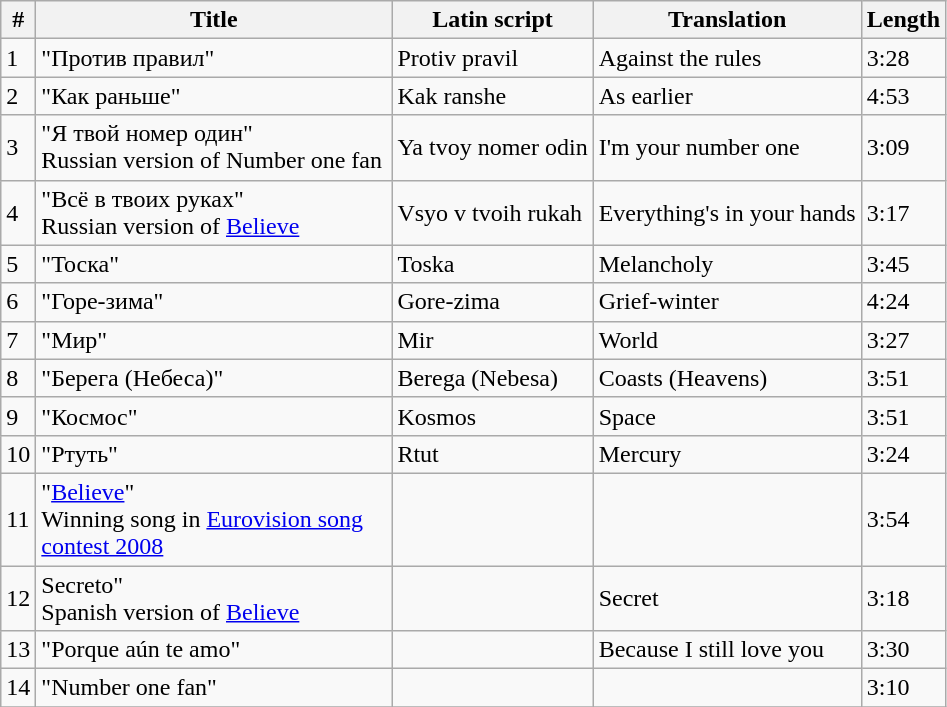<table class="wikitable">
<tr>
<th align="center">#</th>
<th align="center" width="230">Title</th>
<th align="center">Latin script</th>
<th align="center">Translation</th>
<th align="center">Length</th>
</tr>
<tr>
<td>1</td>
<td>"Против правил"</td>
<td>Protiv pravil</td>
<td>Against the rules</td>
<td>3:28</td>
</tr>
<tr>
<td>2</td>
<td>"Как раньше"</td>
<td>Kak ranshe</td>
<td>As earlier</td>
<td>4:53</td>
</tr>
<tr>
<td>3</td>
<td>"Я твой номер один"<br>Russian version of Number one fan</td>
<td>Ya tvoy nomer odin</td>
<td>I'm your number one</td>
<td>3:09</td>
</tr>
<tr>
<td>4</td>
<td>"Всё в твоих руках"<br>Russian version of <a href='#'>Believe</a></td>
<td>Vsyo v tvoih rukah</td>
<td>Everything's in your hands</td>
<td>3:17</td>
</tr>
<tr>
<td>5</td>
<td>"Тоска"</td>
<td>Toska</td>
<td>Melancholy</td>
<td>3:45</td>
</tr>
<tr>
<td>6</td>
<td>"Горе-зима"</td>
<td>Gore-zima</td>
<td>Grief-winter</td>
<td>4:24</td>
</tr>
<tr>
<td>7</td>
<td>"Мир"</td>
<td>Mir</td>
<td>World</td>
<td>3:27</td>
</tr>
<tr>
<td>8</td>
<td>"Берега (Небеса)"</td>
<td>Berega (Nebesa)</td>
<td>Coasts (Heavens)</td>
<td>3:51</td>
</tr>
<tr>
<td>9</td>
<td>"Космос"</td>
<td>Kosmos</td>
<td>Space</td>
<td>3:51</td>
</tr>
<tr>
<td>10</td>
<td>"Ртуть"</td>
<td>Rtut</td>
<td>Mercury</td>
<td>3:24</td>
</tr>
<tr>
<td>11</td>
<td>"<a href='#'>Believe</a>"<br>Winning song in <a href='#'>Eurovision song contest 2008</a></td>
<td></td>
<td></td>
<td>3:54</td>
</tr>
<tr>
<td>12</td>
<td "Secreto (Dima Bilan song)>Secreto"<br>Spanish version of <a href='#'>Believe</a></td>
<td></td>
<td>Secret</td>
<td>3:18</td>
</tr>
<tr>
<td>13</td>
<td>"Porque aún te amo"</td>
<td></td>
<td>Because I still love you</td>
<td>3:30</td>
</tr>
<tr>
<td>14</td>
<td>"Number one fan"</td>
<td></td>
<td></td>
<td>3:10</td>
</tr>
<tr>
</tr>
</table>
